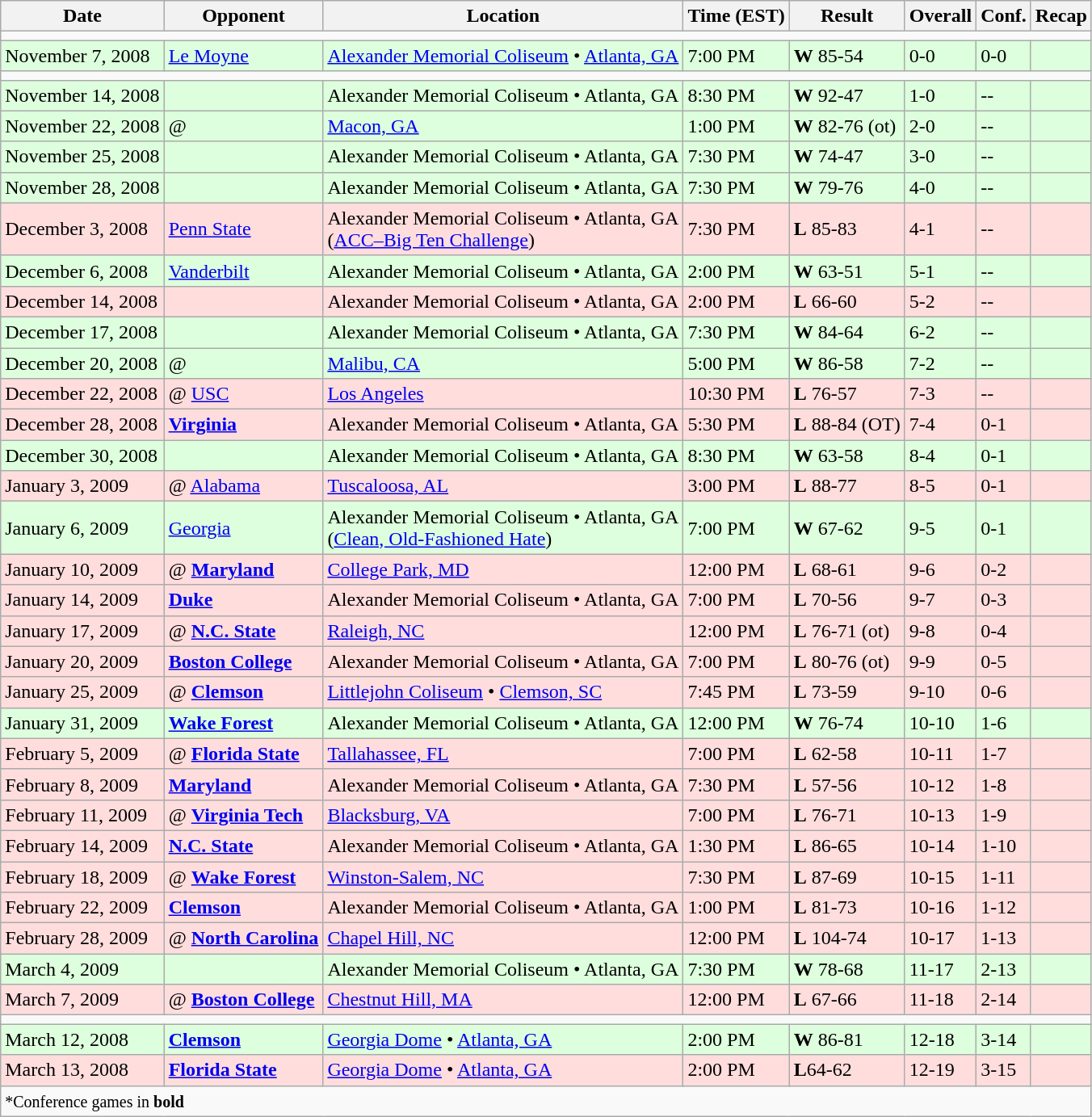<table class="wikitable">
<tr>
<th>Date</th>
<th>Opponent</th>
<th>Location</th>
<th>Time (EST)</th>
<th>Result</th>
<th>Overall</th>
<th>Conf.</th>
<th>Recap</th>
</tr>
<tr>
<td colspan="9"></td>
</tr>
<tr style="background: #ddffdd;">
<td>November 7, 2008</td>
<td><a href='#'>Le Moyne</a></td>
<td><a href='#'>Alexander Memorial Coliseum</a> • <a href='#'>Atlanta, GA</a></td>
<td>7:00 PM</td>
<td><strong>W</strong> 85-54</td>
<td>0-0</td>
<td>0-0</td>
<td></td>
</tr>
<tr>
<td colspan="9"></td>
</tr>
<tr style="background: #ddffdd;">
<td>November 14, 2008</td>
<td></td>
<td>Alexander Memorial Coliseum • Atlanta, GA</td>
<td>8:30 PM</td>
<td><strong>W</strong> 92-47</td>
<td>1-0</td>
<td>--</td>
<td></td>
</tr>
<tr style="background: #ddffdd;">
<td>November 22, 2008</td>
<td>@ </td>
<td><a href='#'>Macon, GA</a></td>
<td>1:00 PM</td>
<td><strong>W</strong> 82-76 (ot)</td>
<td>2-0</td>
<td>--</td>
<td></td>
</tr>
<tr style="background: #ddffdd;">
<td>November 25, 2008</td>
<td></td>
<td>Alexander Memorial Coliseum • Atlanta, GA</td>
<td>7:30 PM</td>
<td><strong>W</strong> 74-47</td>
<td>3-0</td>
<td>--</td>
<td></td>
</tr>
<tr style="background: #ddffdd;">
<td>November 28, 2008</td>
<td></td>
<td>Alexander Memorial Coliseum • Atlanta, GA</td>
<td>7:30 PM</td>
<td><strong>W</strong> 79-76</td>
<td>4-0</td>
<td>--</td>
<td></td>
</tr>
<tr style="background: #ffdddd;">
<td>December 3, 2008</td>
<td><a href='#'>Penn State</a></td>
<td>Alexander Memorial Coliseum • Atlanta, GA<br>(<a href='#'>ACC–Big Ten Challenge</a>)</td>
<td>7:30 PM</td>
<td><strong>L</strong> 85-83</td>
<td>4-1</td>
<td>--</td>
<td></td>
</tr>
<tr style="background: #ddffdd;">
<td>December 6, 2008</td>
<td><a href='#'>Vanderbilt</a></td>
<td>Alexander Memorial Coliseum • Atlanta, GA</td>
<td>2:00 PM</td>
<td><strong>W</strong> 63-51</td>
<td>5-1</td>
<td>--</td>
<td></td>
</tr>
<tr style="background: #ffdddd;">
<td>December 14, 2008</td>
<td></td>
<td>Alexander Memorial Coliseum • Atlanta, GA</td>
<td>2:00 PM</td>
<td><strong>L</strong> 66-60</td>
<td>5-2</td>
<td>--</td>
<td></td>
</tr>
<tr style="background: #ddffdd;">
<td>December 17, 2008</td>
<td></td>
<td>Alexander Memorial Coliseum • Atlanta, GA</td>
<td>7:30 PM</td>
<td><strong>W</strong> 84-64</td>
<td>6-2</td>
<td>--</td>
<td></td>
</tr>
<tr style="background: #ddffdd;">
<td>December 20, 2008</td>
<td>@ </td>
<td><a href='#'>Malibu, CA</a></td>
<td>5:00 PM</td>
<td><strong>W</strong> 86-58</td>
<td>7-2</td>
<td>--</td>
<td></td>
</tr>
<tr style="background: #ffdddd;">
<td>December 22, 2008</td>
<td>@ <a href='#'>USC</a></td>
<td><a href='#'>Los Angeles</a></td>
<td>10:30 PM</td>
<td><strong>L</strong> 76-57</td>
<td>7-3</td>
<td>--</td>
<td></td>
</tr>
<tr style="background: #ffdddd;">
<td>December 28, 2008</td>
<td><strong><a href='#'>Virginia</a></strong></td>
<td>Alexander Memorial Coliseum • Atlanta, GA</td>
<td>5:30 PM</td>
<td><strong>L</strong> 88-84 (OT)</td>
<td>7-4</td>
<td>0-1</td>
<td></td>
</tr>
<tr style="background: #ddffdd;">
<td>December 30, 2008</td>
<td></td>
<td>Alexander Memorial Coliseum • Atlanta, GA</td>
<td>8:30 PM</td>
<td><strong>W</strong> 63-58</td>
<td>8-4</td>
<td>0-1</td>
<td></td>
</tr>
<tr style="background: #ffdddd;">
<td>January 3, 2009</td>
<td>@ <a href='#'>Alabama</a></td>
<td><a href='#'>Tuscaloosa, AL</a></td>
<td>3:00 PM</td>
<td><strong>L</strong> 88-77</td>
<td>8-5</td>
<td>0-1</td>
<td></td>
</tr>
<tr style="background: #ddffdd;">
<td>January 6, 2009</td>
<td><a href='#'>Georgia</a></td>
<td>Alexander Memorial Coliseum • Atlanta, GA<br>(<a href='#'>Clean, Old-Fashioned Hate</a>)</td>
<td>7:00 PM</td>
<td><strong>W</strong> 67-62</td>
<td>9-5</td>
<td>0-1</td>
<td></td>
</tr>
<tr style="background: #ffdddd;">
<td>January 10, 2009</td>
<td>@ <strong><a href='#'>Maryland</a></strong></td>
<td><a href='#'>College Park, MD</a></td>
<td>12:00 PM</td>
<td><strong>L</strong> 68-61</td>
<td>9-6</td>
<td>0-2</td>
<td></td>
</tr>
<tr style="background: #ffdddd;">
<td>January 14, 2009</td>
<td><strong><a href='#'>Duke</a></strong></td>
<td>Alexander Memorial Coliseum • Atlanta, GA</td>
<td>7:00 PM</td>
<td><strong>L</strong> 70-56</td>
<td>9-7</td>
<td>0-3</td>
<td></td>
</tr>
<tr style="background: #ffdddd;">
<td>January 17, 2009</td>
<td>@ <strong><a href='#'>N.C. State</a></strong></td>
<td><a href='#'>Raleigh, NC</a></td>
<td>12:00 PM</td>
<td><strong>L</strong> 76-71 (ot)</td>
<td>9-8</td>
<td>0-4</td>
<td></td>
</tr>
<tr style="background: #ffdddd;">
<td>January 20, 2009</td>
<td><strong><a href='#'>Boston College</a></strong></td>
<td>Alexander Memorial Coliseum • Atlanta, GA</td>
<td>7:00 PM</td>
<td><strong>L</strong> 80-76 (ot)</td>
<td>9-9</td>
<td>0-5</td>
<td></td>
</tr>
<tr style="background: #ffdddd;">
<td>January 25, 2009</td>
<td>@ <strong><a href='#'>Clemson</a></strong></td>
<td><a href='#'>Littlejohn Coliseum</a> • <a href='#'>Clemson, SC</a></td>
<td>7:45 PM</td>
<td><strong>L</strong> 73-59</td>
<td>9-10</td>
<td>0-6</td>
<td></td>
</tr>
<tr style="background: #ddffdd;">
<td>January 31, 2009</td>
<td><strong><a href='#'>Wake Forest</a></strong></td>
<td>Alexander Memorial Coliseum • Atlanta, GA</td>
<td>12:00 PM</td>
<td><strong>W</strong> 76-74</td>
<td>10-10</td>
<td>1-6</td>
<td></td>
</tr>
<tr style="background: #ffdddd;">
<td>February 5, 2009</td>
<td>@ <strong><a href='#'>Florida State</a></strong></td>
<td><a href='#'>Tallahassee, FL</a></td>
<td>7:00 PM</td>
<td><strong>L</strong> 62-58</td>
<td>10-11</td>
<td>1-7</td>
<td></td>
</tr>
<tr style="background: #ffdddd;">
<td>February 8, 2009</td>
<td><strong><a href='#'>Maryland</a></strong></td>
<td>Alexander Memorial Coliseum • Atlanta, GA</td>
<td>7:30 PM</td>
<td><strong>L</strong> 57-56</td>
<td>10-12</td>
<td>1-8</td>
<td></td>
</tr>
<tr style="background: #ffdddd;">
<td>February 11, 2009</td>
<td>@ <strong><a href='#'>Virginia Tech</a></strong></td>
<td><a href='#'>Blacksburg, VA</a></td>
<td>7:00 PM</td>
<td><strong>L</strong> 76-71</td>
<td>10-13</td>
<td>1-9</td>
<td></td>
</tr>
<tr style="background: #ffdddd;">
<td>February 14, 2009</td>
<td><strong><a href='#'>N.C. State</a></strong></td>
<td>Alexander Memorial Coliseum • Atlanta, GA</td>
<td>1:30 PM</td>
<td><strong>L</strong> 86-65</td>
<td>10-14</td>
<td>1-10</td>
<td></td>
</tr>
<tr style="background: #ffdddd;">
<td>February 18, 2009</td>
<td>@ <strong><a href='#'>Wake Forest</a></strong></td>
<td><a href='#'>Winston-Salem, NC</a></td>
<td>7:30 PM</td>
<td><strong>L</strong> 87-69</td>
<td>10-15</td>
<td>1-11</td>
<td></td>
</tr>
<tr style="background: #ffdddd;">
<td>February 22, 2009</td>
<td><strong><a href='#'>Clemson</a></strong></td>
<td>Alexander Memorial Coliseum • Atlanta, GA</td>
<td>1:00 PM</td>
<td><strong>L</strong> 81-73</td>
<td>10-16</td>
<td>1-12</td>
<td></td>
</tr>
<tr style="background: #ffdddd;">
<td>February 28, 2009</td>
<td>@ <strong><a href='#'>North Carolina</a></strong></td>
<td><a href='#'>Chapel Hill, NC</a></td>
<td>12:00 PM</td>
<td><strong>L</strong> 104-74</td>
<td>10-17</td>
<td>1-13</td>
<td></td>
</tr>
<tr style="background: #ddffdd;">
<td>March 4, 2009</td>
<td><strong></strong></td>
<td>Alexander Memorial Coliseum • Atlanta, GA</td>
<td>7:30 PM</td>
<td><strong>W</strong> 78-68</td>
<td>11-17</td>
<td>2-13</td>
<td></td>
</tr>
<tr style="background: #ffdddd;">
<td>March 7, 2009</td>
<td>@ <strong><a href='#'>Boston College</a></strong></td>
<td><a href='#'>Chestnut Hill, MA</a></td>
<td>12:00 PM</td>
<td><strong>L</strong> 67-66</td>
<td>11-18</td>
<td>2-14</td>
<td></td>
</tr>
<tr>
<td colspan="9"></td>
</tr>
<tr style="background: #ddffdd;">
<td>March 12, 2008</td>
<td><strong><a href='#'>Clemson</a></strong></td>
<td><a href='#'>Georgia Dome</a> • <a href='#'>Atlanta, GA</a></td>
<td>2:00 PM</td>
<td><strong>W</strong> 86-81</td>
<td>12-18</td>
<td>3-14</td>
<td></td>
</tr>
<tr style="background: #ffdddd;">
<td>March 13, 2008</td>
<td><strong><a href='#'>Florida State</a></strong></td>
<td><a href='#'>Georgia Dome</a> • <a href='#'>Atlanta, GA</a></td>
<td>2:00 PM</td>
<td><strong>L</strong>64-62</td>
<td>12-19</td>
<td>3-15</td>
<td></td>
</tr>
<tr>
<td colspan="9"><small>*Conference games in <strong>bold</strong></small></td>
</tr>
</table>
